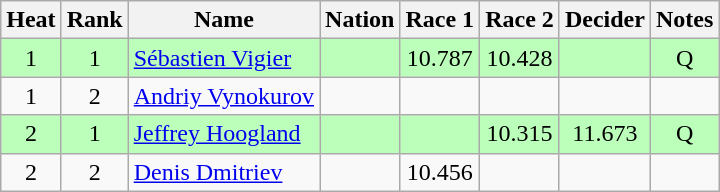<table class="wikitable sortable" style="text-align:center">
<tr>
<th>Heat</th>
<th>Rank</th>
<th>Name</th>
<th>Nation</th>
<th>Race 1</th>
<th>Race 2</th>
<th>Decider</th>
<th>Notes</th>
</tr>
<tr bgcolor=bbffbb>
<td>1</td>
<td>1</td>
<td align=left><a href='#'>Sébastien Vigier</a></td>
<td align=left></td>
<td>10.787</td>
<td>10.428</td>
<td></td>
<td>Q</td>
</tr>
<tr>
<td>1</td>
<td>2</td>
<td align=left><a href='#'>Andriy Vynokurov</a></td>
<td align=left></td>
<td></td>
<td></td>
<td></td>
<td></td>
</tr>
<tr bgcolor=bbffbb>
<td>2</td>
<td>1</td>
<td align=left><a href='#'>Jeffrey Hoogland</a></td>
<td align=left></td>
<td></td>
<td>10.315</td>
<td>11.673</td>
<td>Q</td>
</tr>
<tr>
<td>2</td>
<td>2</td>
<td align=left><a href='#'>Denis Dmitriev</a></td>
<td align=left></td>
<td>10.456</td>
<td></td>
<td></td>
<td></td>
</tr>
</table>
